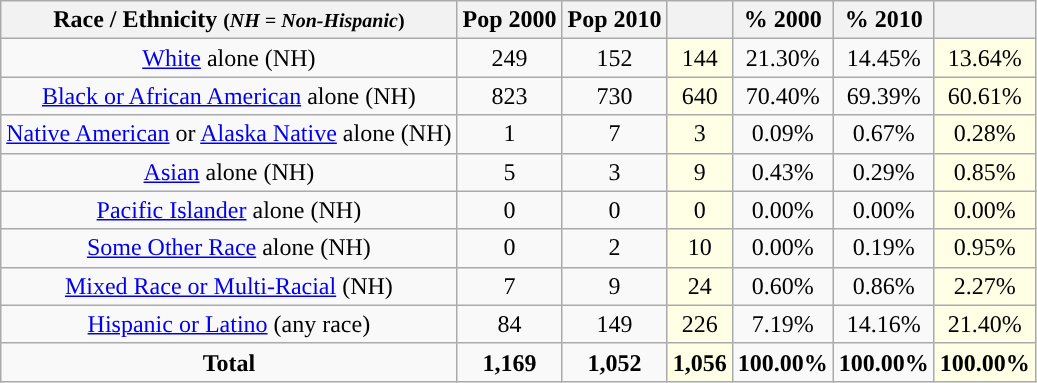<table class="wikitable"  style="text-align:center;">
<tr>
<th>Race / Ethnicity <small>(<em>NH = Non-Hispanic</em>)</small></th>
<th>Pop 2000</th>
<th>Pop 2010</th>
<th></th>
<th>% 2000</th>
<th>% 2010</th>
<th></th>
</tr>
<tr>
<td><a href='#'>White</a> alone (NH)</td>
<td>249</td>
<td>152</td>
<td style='background: #ffffe6;'>144</td>
<td>21.30%</td>
<td>14.45%</td>
<td style='background: #ffffe6;'>13.64%</td>
</tr>
<tr>
<td><a href='#'>Black or African American</a> alone (NH)</td>
<td>823</td>
<td>730</td>
<td style='background: #ffffe6;'>640</td>
<td>70.40%</td>
<td>69.39%</td>
<td style='background: #ffffe6;'>60.61%</td>
</tr>
<tr>
<td><a href='#'>Native American</a> or <a href='#'>Alaska Native</a> alone (NH)</td>
<td>1</td>
<td>7</td>
<td style='background: #ffffe6;'>3</td>
<td>0.09%</td>
<td>0.67%</td>
<td style='background: #ffffe6;'>0.28%</td>
</tr>
<tr>
<td><a href='#'>Asian</a> alone (NH)</td>
<td>5</td>
<td>3</td>
<td style='background: #ffffe6;'>9</td>
<td>0.43%</td>
<td>0.29%</td>
<td style='background: #ffffe6;'>0.85%</td>
</tr>
<tr>
<td><a href='#'>Pacific Islander</a> alone (NH)</td>
<td>0</td>
<td>0</td>
<td style='background: #ffffe6;'>0</td>
<td>0.00%</td>
<td>0.00%</td>
<td style='background: #ffffe6;'>0.00%</td>
</tr>
<tr>
<td><a href='#'>Some Other Race</a> alone (NH)</td>
<td>0</td>
<td>2</td>
<td style='background: #ffffe6;'>10</td>
<td>0.00%</td>
<td>0.19%</td>
<td style='background: #ffffe6;'>0.95%</td>
</tr>
<tr>
<td><a href='#'>Mixed Race or Multi-Racial</a> (NH)</td>
<td>7</td>
<td>9</td>
<td style='background: #ffffe6;'>24</td>
<td>0.60%</td>
<td>0.86%</td>
<td style='background: #ffffe6;'>2.27%</td>
</tr>
<tr>
<td><a href='#'>Hispanic or Latino</a> (any race)</td>
<td>84</td>
<td>149</td>
<td style='background: #ffffe6;'>226</td>
<td>7.19%</td>
<td>14.16%</td>
<td style='background: #ffffe6;'>21.40%</td>
</tr>
<tr>
<td><strong>Total</strong></td>
<td><strong>1,169</strong></td>
<td><strong>1,052</strong></td>
<td style='background: #ffffe6;'><strong>1,056</strong></td>
<td><strong>100.00%</strong></td>
<td><strong>100.00%</strong></td>
<td style='background: #ffffe6;'><strong>100.00%</strong></td>
</tr>
</table>
